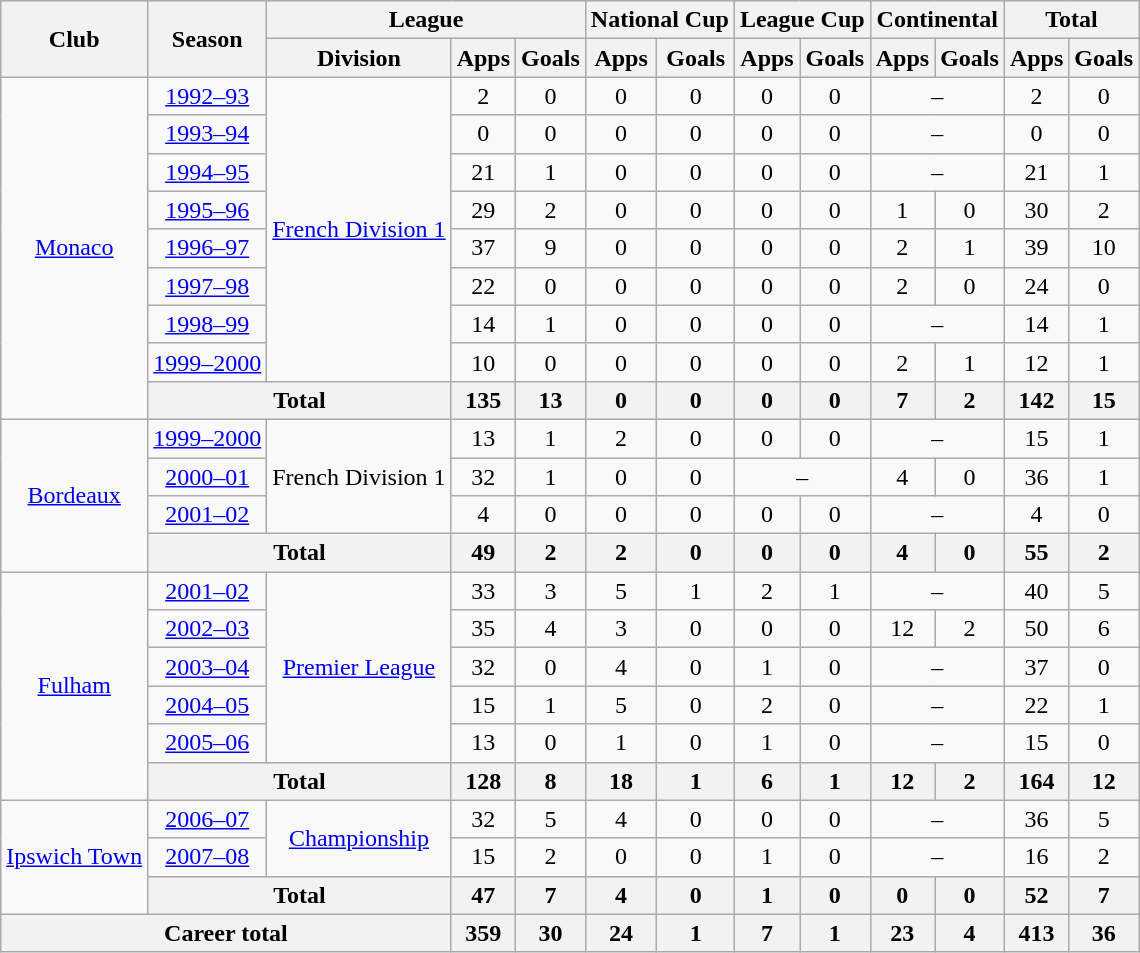<table class="wikitable" style="text-align:center">
<tr>
<th rowspan="2">Club</th>
<th rowspan="2">Season</th>
<th colspan="3">League</th>
<th colspan="2">National Cup</th>
<th colspan="2">League Cup</th>
<th colspan="2">Continental</th>
<th colspan="2">Total</th>
</tr>
<tr>
<th>Division</th>
<th>Apps</th>
<th>Goals</th>
<th>Apps</th>
<th>Goals</th>
<th>Apps</th>
<th>Goals</th>
<th>Apps</th>
<th>Goals</th>
<th>Apps</th>
<th>Goals</th>
</tr>
<tr>
<td rowspan="9"><a href='#'>Monaco</a></td>
<td><a href='#'>1992–93</a></td>
<td rowspan="8"><a href='#'>French Division 1</a></td>
<td>2</td>
<td>0</td>
<td>0</td>
<td>0</td>
<td>0</td>
<td>0</td>
<td colspan="2">–</td>
<td>2</td>
<td>0</td>
</tr>
<tr>
<td><a href='#'>1993–94</a></td>
<td>0</td>
<td>0</td>
<td>0</td>
<td>0</td>
<td>0</td>
<td>0</td>
<td colspan="2">–</td>
<td>0</td>
<td>0</td>
</tr>
<tr>
<td><a href='#'>1994–95</a></td>
<td>21</td>
<td>1</td>
<td>0</td>
<td>0</td>
<td>0</td>
<td>0</td>
<td colspan="2">–</td>
<td>21</td>
<td>1</td>
</tr>
<tr>
<td><a href='#'>1995–96</a></td>
<td>29</td>
<td>2</td>
<td>0</td>
<td>0</td>
<td>0</td>
<td>0</td>
<td>1</td>
<td>0</td>
<td>30</td>
<td>2</td>
</tr>
<tr>
<td><a href='#'>1996–97</a></td>
<td>37</td>
<td>9</td>
<td>0</td>
<td>0</td>
<td>0</td>
<td>0</td>
<td>2</td>
<td>1</td>
<td>39</td>
<td>10</td>
</tr>
<tr>
<td><a href='#'>1997–98</a></td>
<td>22</td>
<td>0</td>
<td>0</td>
<td>0</td>
<td>0</td>
<td>0</td>
<td>2</td>
<td>0</td>
<td>24</td>
<td>0</td>
</tr>
<tr>
<td><a href='#'>1998–99</a></td>
<td>14</td>
<td>1</td>
<td>0</td>
<td>0</td>
<td>0</td>
<td>0</td>
<td colspan="2">–</td>
<td>14</td>
<td>1</td>
</tr>
<tr>
<td><a href='#'>1999–2000</a></td>
<td>10</td>
<td>0</td>
<td>0</td>
<td>0</td>
<td>0</td>
<td>0</td>
<td>2</td>
<td>1</td>
<td>12</td>
<td>1</td>
</tr>
<tr>
<th colspan="2">Total</th>
<th>135</th>
<th>13</th>
<th>0</th>
<th>0</th>
<th>0</th>
<th>0</th>
<th>7</th>
<th>2</th>
<th>142</th>
<th>15</th>
</tr>
<tr>
<td rowspan="4"><a href='#'>Bordeaux</a></td>
<td><a href='#'>1999–2000</a></td>
<td rowspan="3">French Division 1</td>
<td>13</td>
<td>1</td>
<td>2</td>
<td>0</td>
<td>0</td>
<td>0</td>
<td colspan="2">–</td>
<td>15</td>
<td>1</td>
</tr>
<tr>
<td><a href='#'>2000–01</a></td>
<td>32</td>
<td>1</td>
<td>0</td>
<td>0</td>
<td colspan="2">–</td>
<td>4</td>
<td>0</td>
<td>36</td>
<td>1</td>
</tr>
<tr>
<td><a href='#'>2001–02</a></td>
<td>4</td>
<td>0</td>
<td>0</td>
<td>0</td>
<td>0</td>
<td>0</td>
<td colspan="2">–</td>
<td>4</td>
<td>0</td>
</tr>
<tr>
<th colspan="2">Total</th>
<th>49</th>
<th>2</th>
<th>2</th>
<th>0</th>
<th>0</th>
<th>0</th>
<th>4</th>
<th>0</th>
<th>55</th>
<th>2</th>
</tr>
<tr>
<td rowspan="6"><a href='#'>Fulham</a></td>
<td><a href='#'>2001–02</a></td>
<td rowspan="5"><a href='#'>Premier League</a></td>
<td>33</td>
<td>3</td>
<td>5</td>
<td>1</td>
<td>2</td>
<td>1</td>
<td colspan="2">–</td>
<td>40</td>
<td>5</td>
</tr>
<tr>
<td><a href='#'>2002–03</a></td>
<td>35</td>
<td>4</td>
<td>3</td>
<td>0</td>
<td>0</td>
<td>0</td>
<td>12 </td>
<td>2</td>
<td>50</td>
<td>6</td>
</tr>
<tr>
<td><a href='#'>2003–04</a></td>
<td>32</td>
<td>0</td>
<td>4</td>
<td>0</td>
<td>1</td>
<td>0</td>
<td colspan="2">–</td>
<td>37</td>
<td>0</td>
</tr>
<tr>
<td><a href='#'>2004–05</a></td>
<td>15</td>
<td>1</td>
<td>5</td>
<td>0</td>
<td>2</td>
<td>0</td>
<td colspan="2">–</td>
<td>22</td>
<td>1</td>
</tr>
<tr>
<td><a href='#'>2005–06</a></td>
<td>13</td>
<td>0</td>
<td>1</td>
<td>0</td>
<td>1</td>
<td>0</td>
<td colspan="2">–</td>
<td>15</td>
<td>0</td>
</tr>
<tr>
<th colspan="2">Total</th>
<th>128</th>
<th>8</th>
<th>18</th>
<th>1</th>
<th>6</th>
<th>1</th>
<th>12</th>
<th>2</th>
<th>164</th>
<th>12</th>
</tr>
<tr>
<td rowspan="3"><a href='#'>Ipswich Town</a></td>
<td><a href='#'>2006–07</a></td>
<td rowspan="2"><a href='#'>Championship</a></td>
<td>32</td>
<td>5</td>
<td>4</td>
<td>0</td>
<td>0</td>
<td>0</td>
<td colspan="2">–</td>
<td>36</td>
<td>5</td>
</tr>
<tr>
<td><a href='#'>2007–08</a></td>
<td>15</td>
<td>2</td>
<td>0</td>
<td>0</td>
<td>1</td>
<td>0</td>
<td colspan="2">–</td>
<td>16</td>
<td>2</td>
</tr>
<tr>
<th colspan="2">Total</th>
<th>47</th>
<th>7</th>
<th>4</th>
<th>0</th>
<th>1</th>
<th>0</th>
<th>0</th>
<th>0</th>
<th>52</th>
<th>7</th>
</tr>
<tr>
<th colspan="3">Career total</th>
<th>359</th>
<th>30</th>
<th>24</th>
<th>1</th>
<th>7</th>
<th>1</th>
<th>23</th>
<th>4</th>
<th>413</th>
<th>36</th>
</tr>
</table>
